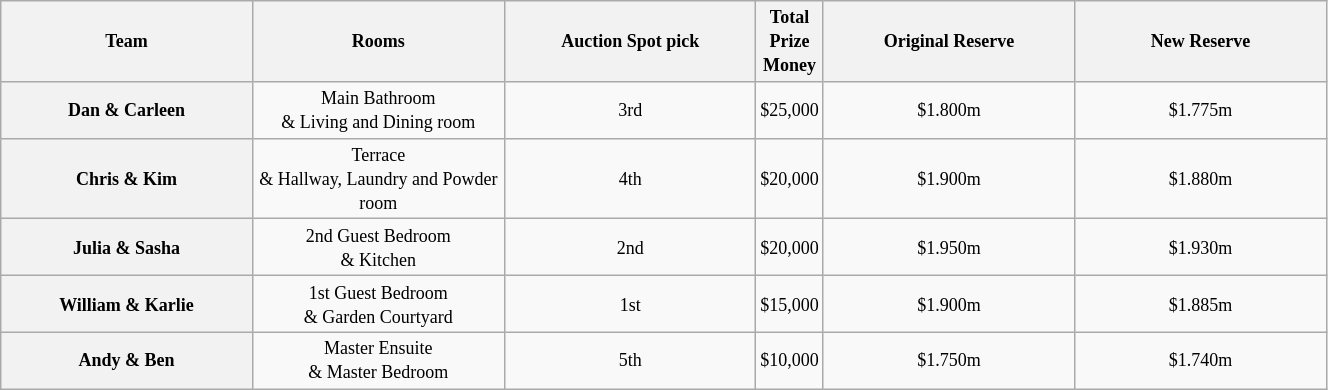<table class="wikitable" style="text-align: center; font-size: 9pt; line-height:16px; width:70%">
<tr>
<th scope="col" style="width:20%;">Team</th>
<th scope="col" style="width:20%;">Rooms</th>
<th scope="col" style="width:20%;">Auction Spot pick</th>
<th scope="col" istyle="width:20%;">Total Prize Money</th>
<th scope="col" style="width:20%;">Original Reserve</th>
<th scope="col" style="width:20%;">New Reserve</th>
</tr>
<tr>
<th>Dan & Carleen</th>
<td>Main Bathroom<br>& Living and Dining room</td>
<td>3rd<br></td>
<td>$25,000</td>
<td>$1.800m</td>
<td>$1.775m</td>
</tr>
<tr>
<th>Chris & Kim</th>
<td>Terrace<br>& Hallway, Laundry and Powder room</td>
<td>4th<br></td>
<td>$20,000</td>
<td>$1.900m</td>
<td>$1.880m</td>
</tr>
<tr>
<th>Julia & Sasha</th>
<td>2nd Guest Bedroom<br>& Kitchen</td>
<td>2nd<br></td>
<td>$20,000</td>
<td>$1.950m</td>
<td>$1.930m</td>
</tr>
<tr>
<th>William & Karlie</th>
<td>1st Guest Bedroom<br>& Garden Courtyard</td>
<td>1st<br></td>
<td>$15,000</td>
<td>$1.900m</td>
<td>$1.885m</td>
</tr>
<tr>
<th>Andy & Ben</th>
<td>Master Ensuite<br>& Master Bedroom</td>
<td>5th<br></td>
<td>$10,000</td>
<td>$1.750m</td>
<td>$1.740m</td>
</tr>
</table>
